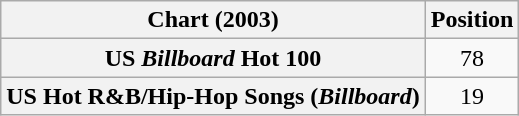<table class="wikitable plainrowheaders" style="text-align:center">
<tr>
<th scope="col">Chart (2003)</th>
<th scope="col">Position</th>
</tr>
<tr>
<th scope="row">US <em>Billboard</em> Hot 100</th>
<td>78</td>
</tr>
<tr>
<th scope="row">US Hot R&B/Hip-Hop Songs (<em>Billboard</em>)</th>
<td>19</td>
</tr>
</table>
